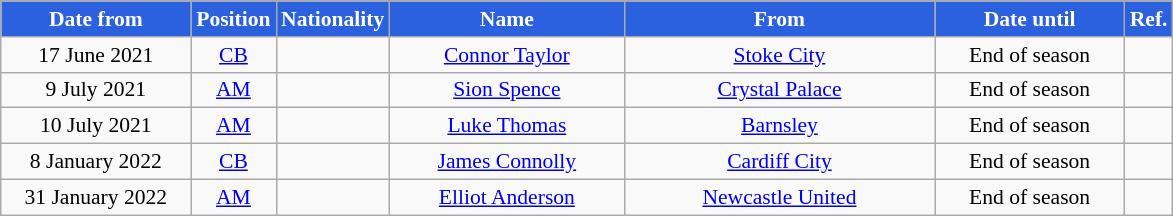<table class="wikitable"  style="text-align:center; font-size:90%; ">
<tr>
<th style="background:#2B60DE; color:#fff;; width:120px;">Date from</th>
<th style="background:#2B60DE; color:#fff;; width:50px;">Position</th>
<th style="background:#2B60DE; color:#fff;; width:50px;">Nationality</th>
<th style="background:#2B60DE; color:#fff;; width:150px;">Name</th>
<th style="background:#2B60DE; color:#fff;; width:200px;">From</th>
<th style="background:#2B60DE; color:#fff;; width:120px;">Date until</th>
<th style="background:#2B60DE; color:#fff;; width:25px;">Ref.</th>
</tr>
<tr>
<td>17 June 2021</td>
<td><a href='#'>CB</a></td>
<td></td>
<td><a href='#'>Connor Taylor</a></td>
<td> <a href='#'>Stoke City</a></td>
<td>End of season</td>
<td></td>
</tr>
<tr>
<td>9 July 2021</td>
<td><a href='#'>AM</a></td>
<td></td>
<td><a href='#'>Sion Spence</a></td>
<td> <a href='#'>Crystal Palace</a></td>
<td>End of season</td>
<td></td>
</tr>
<tr>
<td>10 July 2021</td>
<td><a href='#'>AM</a></td>
<td></td>
<td><a href='#'>Luke Thomas</a></td>
<td> <a href='#'>Barnsley</a></td>
<td>End of season</td>
<td></td>
</tr>
<tr>
<td>8 January 2022</td>
<td><a href='#'>CB</a></td>
<td></td>
<td><a href='#'>James Connolly</a></td>
<td> <a href='#'>Cardiff City</a></td>
<td>End of season</td>
<td></td>
</tr>
<tr>
<td>31 January 2022</td>
<td><a href='#'>AM</a></td>
<td></td>
<td><a href='#'>Elliot Anderson</a></td>
<td> <a href='#'>Newcastle United</a></td>
<td>End of season</td>
<td></td>
</tr>
</table>
